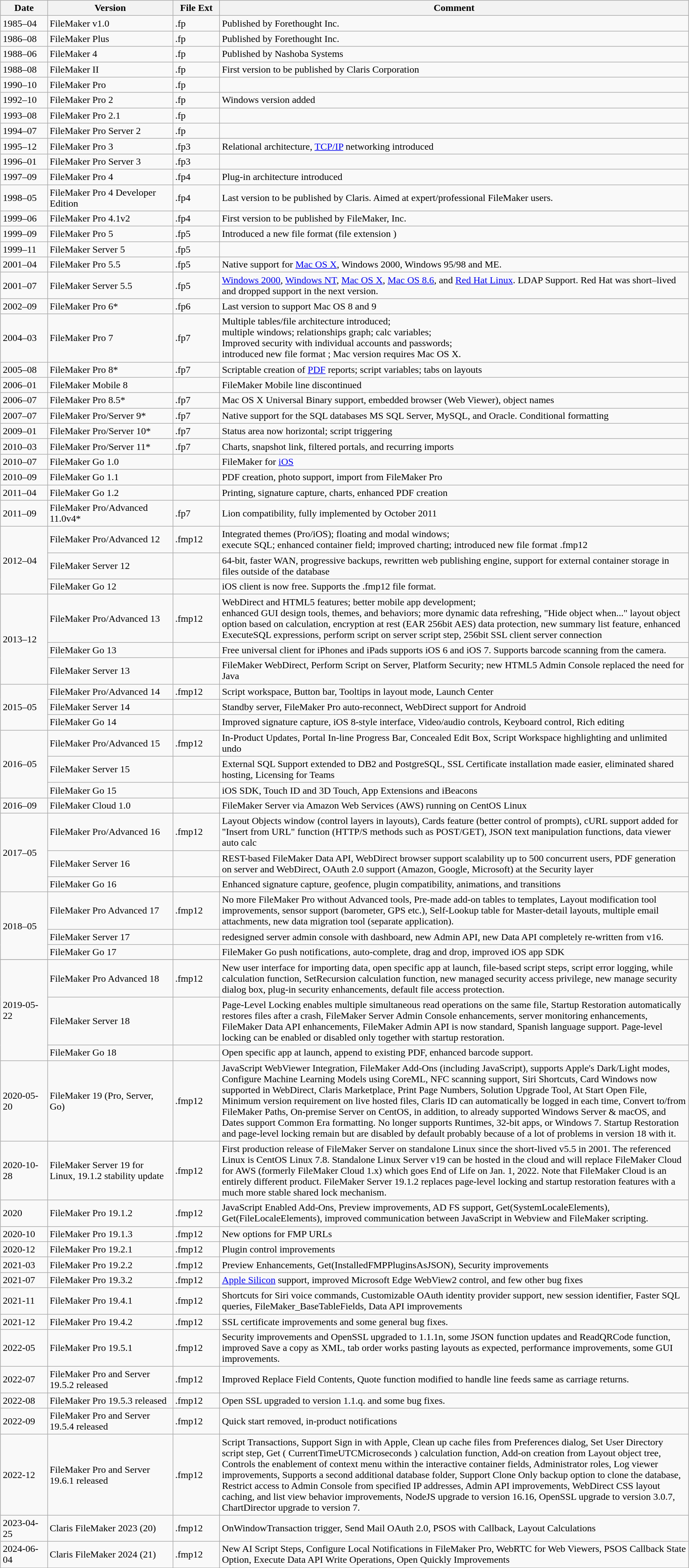<table class="wikitable" style="margin: 1em auto 1em auto; width: 90%;">
<tr>
<th style="width:70px;" data-sort-type="date">Date</th>
<th style="width:200px;">Version</th>
<th style="width:70px;">File Ext</th>
<th>Comment</th>
</tr>
<tr>
<td>1985–04</td>
<td>FileMaker v1.0</td>
<td>.fp</td>
<td>Published by Forethought Inc.</td>
</tr>
<tr>
<td>1986–08</td>
<td>FileMaker Plus</td>
<td>.fp</td>
<td>Published by Forethought Inc.</td>
</tr>
<tr>
<td>1988–06</td>
<td>FileMaker 4</td>
<td>.fp</td>
<td>Published by Nashoba Systems</td>
</tr>
<tr>
<td>1988–08</td>
<td>FileMaker II</td>
<td>.fp</td>
<td>First version to be published by Claris Corporation</td>
</tr>
<tr>
<td>1990–10</td>
<td>FileMaker Pro</td>
<td>.fp</td>
<td></td>
</tr>
<tr>
<td>1992–10</td>
<td>FileMaker Pro 2</td>
<td>.fp</td>
<td>Windows version added</td>
</tr>
<tr>
<td>1993–08</td>
<td>FileMaker Pro 2.1</td>
<td>.fp</td>
<td></td>
</tr>
<tr>
<td>1994–07</td>
<td>FileMaker Pro Server 2</td>
<td>.fp</td>
<td></td>
</tr>
<tr>
<td>1995–12</td>
<td>FileMaker Pro 3</td>
<td>.fp3</td>
<td>Relational architecture, <a href='#'>TCP/IP</a> networking introduced</td>
</tr>
<tr>
<td>1996–01</td>
<td>FileMaker Pro Server 3</td>
<td>.fp3</td>
<td></td>
</tr>
<tr>
<td>1997–09</td>
<td>FileMaker Pro 4</td>
<td>.fp4</td>
<td>Plug-in architecture introduced</td>
</tr>
<tr>
<td>1998–05</td>
<td>FileMaker Pro 4 Developer Edition</td>
<td>.fp4</td>
<td>Last version to be published by Claris. Aimed at expert/professional FileMaker users.</td>
</tr>
<tr>
<td>1999–06</td>
<td>FileMaker Pro 4.1v2</td>
<td>.fp4</td>
<td>First version to be published by FileMaker, Inc.</td>
</tr>
<tr>
<td>1999–09</td>
<td>FileMaker Pro 5</td>
<td>.fp5</td>
<td>Introduced a new file format (file extension )</td>
</tr>
<tr>
<td>1999–11</td>
<td>FileMaker Server 5</td>
<td>.fp5</td>
<td></td>
</tr>
<tr>
<td>2001–04</td>
<td>FileMaker Pro 5.5</td>
<td>.fp5</td>
<td>Native support for <a href='#'>Mac OS X</a>, Windows 2000, Windows 95/98 and ME.</td>
</tr>
<tr>
<td>2001–07</td>
<td>FileMaker Server 5.5</td>
<td>.fp5</td>
<td><a href='#'>Windows 2000</a>, <a href='#'>Windows NT</a>, <a href='#'>Mac OS X</a>, <a href='#'>Mac OS 8.6</a>, and <a href='#'>Red Hat Linux</a>. LDAP Support. Red Hat was short–lived and dropped support in the next version.</td>
</tr>
<tr>
<td>2002–09</td>
<td>FileMaker Pro 6*</td>
<td>.fp6</td>
<td>Last version to support Mac OS 8 and 9</td>
</tr>
<tr>
<td>2004–03</td>
<td>FileMaker Pro 7</td>
<td>.fp7</td>
<td>Multiple tables/file architecture introduced;<br>multiple windows; relationships graph; calc variables;<br>Improved security with individual accounts and passwords;<br>introduced new file format ; Mac version requires Mac OS X.</td>
</tr>
<tr>
<td>2005–08</td>
<td>FileMaker Pro 8*</td>
<td>.fp7</td>
<td>Scriptable creation of <a href='#'>PDF</a> reports; script variables; tabs on layouts</td>
</tr>
<tr>
<td>2006–01</td>
<td>FileMaker Mobile 8</td>
<td></td>
<td>FileMaker Mobile line discontinued</td>
</tr>
<tr>
<td>2006–07</td>
<td>FileMaker Pro 8.5*</td>
<td>.fp7</td>
<td>Mac OS X Universal Binary support, embedded browser (Web Viewer), object names</td>
</tr>
<tr>
<td>2007–07</td>
<td>FileMaker Pro/Server 9*</td>
<td>.fp7</td>
<td>Native support for the SQL databases MS SQL Server, MySQL, and Oracle. Conditional formatting</td>
</tr>
<tr>
<td>2009–01</td>
<td>FileMaker Pro/Server 10*</td>
<td>.fp7</td>
<td>Status area now horizontal; script triggering</td>
</tr>
<tr>
<td>2010–03</td>
<td>FileMaker Pro/Server 11*</td>
<td>.fp7</td>
<td>Charts, snapshot link, filtered portals, and recurring imports</td>
</tr>
<tr>
<td>2010–07</td>
<td>FileMaker Go 1.0</td>
<td></td>
<td>FileMaker for <a href='#'>iOS</a></td>
</tr>
<tr>
<td>2010–09</td>
<td>FileMaker Go 1.1</td>
<td></td>
<td>PDF creation, photo support, import from FileMaker Pro</td>
</tr>
<tr>
<td>2011–04</td>
<td>FileMaker Go 1.2</td>
<td></td>
<td>Printing, signature capture, charts, enhanced PDF creation</td>
</tr>
<tr>
<td>2011–09</td>
<td>FileMaker Pro/Advanced 11.0v4*</td>
<td>.fp7</td>
<td>Lion compatibility, fully implemented by October 2011</td>
</tr>
<tr>
<td rowspan="3">2012–04</td>
<td>FileMaker Pro/Advanced 12</td>
<td>.fmp12</td>
<td>Integrated themes (Pro/iOS); floating and modal windows;<br>execute SQL; enhanced container field; improved charting; introduced new file format .fmp12</td>
</tr>
<tr>
<td>FileMaker Server 12</td>
<td></td>
<td>64-bit, faster WAN, progressive backups, rewritten web publishing engine, support for external container storage in files outside of the database</td>
</tr>
<tr>
<td>FileMaker Go 12</td>
<td></td>
<td>iOS client is now free. Supports the .fmp12 file format.</td>
</tr>
<tr>
<td rowspan="3">2013–12</td>
<td>FileMaker Pro/Advanced 13</td>
<td>.fmp12</td>
<td>WebDirect and HTML5 features; better mobile app development;<br>enhanced GUI design tools, themes, and behaviors; more dynamic data refreshing, "Hide object when..." layout object option based on calculation, encryption at rest (EAR 256bit AES) data protection, new summary list feature, enhanced ExecuteSQL expressions, perform script on server script step, 256bit SSL client server connection</td>
</tr>
<tr>
<td>FileMaker Go 13</td>
<td></td>
<td>Free universal client for iPhones and iPads supports iOS 6 and iOS 7. Supports barcode scanning from the camera.</td>
</tr>
<tr>
<td>FileMaker Server 13</td>
<td></td>
<td>FileMaker WebDirect, Perform Script on Server, Platform Security; new HTML5 Admin Console replaced the need for Java</td>
</tr>
<tr>
<td rowspan="3">2015–05</td>
<td>FileMaker Pro/Advanced 14</td>
<td>.fmp12</td>
<td>Script workspace, Button bar, Tooltips in layout mode, Launch Center</td>
</tr>
<tr>
<td>FileMaker Server 14</td>
<td></td>
<td>Standby server, FileMaker Pro auto-reconnect, WebDirect support for Android</td>
</tr>
<tr>
<td>FileMaker Go 14</td>
<td></td>
<td>Improved signature capture, iOS 8-style interface, Video/audio controls, Keyboard control, Rich editing</td>
</tr>
<tr>
<td rowspan="3">2016–05</td>
<td>FileMaker Pro/Advanced 15</td>
<td>.fmp12</td>
<td>In-Product Updates, Portal In-line Progress Bar, Concealed Edit Box, Script Workspace highlighting and unlimited undo</td>
</tr>
<tr>
<td>FileMaker Server 15</td>
<td></td>
<td>External SQL Support extended to DB2 and PostgreSQL, SSL Certificate installation made easier, eliminated shared hosting, Licensing for Teams</td>
</tr>
<tr>
<td>FileMaker Go 15</td>
<td></td>
<td>iOS SDK, Touch ID and 3D Touch, App Extensions and iBeacons</td>
</tr>
<tr>
<td>2016–09</td>
<td>FileMaker Cloud 1.0</td>
<td></td>
<td>FileMaker Server via Amazon Web Services (AWS) running on CentOS Linux</td>
</tr>
<tr>
<td rowspan="3">2017–05</td>
<td>FileMaker Pro/Advanced 16</td>
<td>.fmp12</td>
<td>Layout Objects window (control layers in layouts), Cards feature (better control of prompts), cURL support added for "Insert from URL" function (HTTP/S methods such as POST/GET), JSON text manipulation functions, data viewer auto calc</td>
</tr>
<tr>
<td>FileMaker Server 16</td>
<td></td>
<td>REST-based FileMaker Data API, WebDirect browser support scalability up to 500 concurrent users, PDF generation on server and WebDirect, OAuth 2.0 support (Amazon, Google, Microsoft) at the Security layer</td>
</tr>
<tr>
<td>FileMaker Go 16</td>
<td></td>
<td>Enhanced signature capture, geofence, plugin compatibility, animations, and transitions</td>
</tr>
<tr>
<td rowspan="3">2018–05</td>
<td>FileMaker Pro Advanced 17</td>
<td>.fmp12</td>
<td>No more FileMaker Pro without Advanced tools, Pre-made add-on tables to templates, Layout modification tool improvements, sensor support (barometer, GPS etc.), Self-Lookup table for Master-detail layouts, multiple email attachments, new data migration tool (separate application).</td>
</tr>
<tr>
<td>FileMaker Server 17</td>
<td></td>
<td>redesigned server admin console with dashboard, new Admin API, new Data API completely re-written from v16.</td>
</tr>
<tr>
<td>FileMaker Go 17</td>
<td></td>
<td>FileMaker Go push notifications, auto-complete, drag and drop, improved iOS app SDK</td>
</tr>
<tr>
</tr>
<tr>
<td rowspan="3">2019-05-22</td>
<td>FileMaker Pro Advanced 18</td>
<td>.fmp12</td>
<td>New user interface for importing data, open specific app at launch, file-based script steps, script error logging, while calculation function, SetRecursion calculation function, new managed security access privilege, new manage security dialog box, plug-in security enhancements, default file access protection.</td>
</tr>
<tr>
<td>FileMaker Server 18</td>
<td></td>
<td>Page-Level Locking enables multiple simultaneous read operations on the same file, Startup Restoration automatically restores files after a crash, FileMaker Server Admin Console enhancements, server monitoring enhancements, FileMaker Data API enhancements, FileMaker Admin API is now standard, Spanish language support. Page-level locking can be enabled or disabled only together with startup restoration.</td>
</tr>
<tr>
<td>FileMaker Go 18</td>
<td></td>
<td>Open specific app at launch, append to existing PDF, enhanced barcode support.</td>
</tr>
<tr>
<td>2020-05-20</td>
<td>FileMaker 19 (Pro, Server, Go)</td>
<td>.fmp12</td>
<td>JavaScript WebViewer Integration, FileMaker Add-Ons (including JavaScript), supports Apple's Dark/Light modes, Configure Machine Learning Models using CoreML, NFC scanning support, Siri Shortcuts, Card Windows now supported in WebDirect, Claris Marketplace, Print Page Numbers, Solution Upgrade Tool, At Start Open File, Minimum version requirement on live hosted files, Claris ID can automatically be logged in each time, Convert to/from FileMaker Paths, On-premise Server on CentOS, in addition, to already supported Windows Server & macOS, and Dates support Common Era formatting. No longer supports Runtimes, 32-bit apps, or Windows 7. Startup Restoration and page-level locking remain but are disabled by default probably because of a lot of problems in version 18 with it.</td>
</tr>
<tr>
<td>2020-10-28</td>
<td>FileMaker Server 19 for Linux, 19.1.2 stability update</td>
<td>.fmp12</td>
<td>First production release of FileMaker Server on standalone Linux since the short-lived v5.5 in 2001. The referenced Linux is CentOS Linux 7.8. Standalone Linux Server v19 can be hosted in the cloud and will replace FileMaker Cloud for AWS (formerly FileMaker Cloud 1.x) which goes End of Life on Jan. 1, 2022. Note that FileMaker Cloud is an entirely different product. FileMaker Server 19.1.2 replaces page-level locking and startup restoration features with a much more stable shared lock mechanism.</td>
</tr>
<tr>
<td>2020</td>
<td>FileMaker Pro 19.1.2</td>
<td>.fmp12</td>
<td>JavaScript Enabled Add-Ons, Preview improvements, AD FS support, Get(SystemLocaleElements), Get(FileLocaleElements), improved communication between JavaScript in Webview and FileMaker scripting.</td>
</tr>
<tr>
<td>2020-10</td>
<td>FileMaker Pro 19.1.3</td>
<td>.fmp12</td>
<td>New options for FMP URLs</td>
</tr>
<tr>
<td>2020-12</td>
<td>FileMaker Pro 19.2.1</td>
<td>.fmp12</td>
<td>Plugin control improvements</td>
</tr>
<tr>
<td>2021-03</td>
<td>FileMaker Pro 19.2.2</td>
<td>.fmp12</td>
<td>Preview Enhancements, Get(InstalledFMPPluginsAsJSON), Security improvements</td>
</tr>
<tr>
<td>2021-07</td>
<td>FileMaker Pro 19.3.2</td>
<td>.fmp12</td>
<td><a href='#'>Apple Silicon</a> support, improved Microsoft Edge WebView2 control, and few other bug fixes</td>
</tr>
<tr>
<td>2021-11</td>
<td>FileMaker Pro 19.4.1</td>
<td>.fmp12</td>
<td>Shortcuts for Siri voice commands, Customizable OAuth identity provider support, new session identifier, Faster SQL queries, FileMaker_BaseTableFields, Data API improvements</td>
</tr>
<tr>
<td>2021-12</td>
<td>FileMaker Pro 19.4.2</td>
<td>.fmp12</td>
<td>SSL certificate improvements and some general bug fixes.</td>
</tr>
<tr>
<td>2022-05</td>
<td>FileMaker Pro 19.5.1</td>
<td>.fmp12</td>
<td>Security improvements and OpenSSL upgraded to 1.1.1n, some JSON function updates and ReadQRCode function, improved Save a copy as XML, tab order works pasting layouts as expected, performance improvements, some GUI improvements.</td>
</tr>
<tr>
<td>2022-07</td>
<td>FileMaker Pro and Server 19.5.2 released</td>
<td>.fmp12</td>
<td>Improved Replace Field Contents, Quote function modified to handle line feeds same as carriage returns.</td>
</tr>
<tr>
<td>2022-08</td>
<td>FileMaker Pro 19.5.3 released</td>
<td>.fmp12</td>
<td>Open SSL upgraded to version 1.1.q. and some bug fixes.</td>
</tr>
<tr>
<td>2022-09</td>
<td>FileMaker Pro and Server 19.5.4 released</td>
<td>.fmp12</td>
<td>Quick start removed, in-product notifications</td>
</tr>
<tr>
<td>2022-12</td>
<td>FileMaker Pro and Server 19.6.1 released</td>
<td>.fmp12</td>
<td>Script Transactions, Support Sign in with Apple, Clean up cache files from Preferences dialog, Set User Directory script step, Get ( CurrentTimeUTCMicroseconds ) calculation function, Add-on creation from Layout object tree, Controls the enablement of context menu within the interactive container fields, Administrator roles, Log viewer improvements, Supports a second additional database folder, Support Clone Only backup option to clone the database, Restrict access to Admin Console from specified IP addresses, Admin API improvements, WebDirect CSS layout caching, and list view behavior improvements, NodeJS upgrade to version 16.16, OpenSSL upgrade to version 3.0.7, ChartDirector upgrade to version 7.</td>
</tr>
<tr>
<td>2023-04-25</td>
<td>Claris FileMaker 2023 (20)</td>
<td>.fmp12</td>
<td>OnWindowTransaction trigger, Send Mail OAuth 2.0, PSOS with Callback, Layout Calculations</td>
</tr>
<tr>
<td>2024-06-04</td>
<td>Claris FileMaker 2024 (21)</td>
<td>.fmp12</td>
<td>New AI Script Steps, Configure Local Notifications in FileMaker Pro, WebRTC for Web Viewers, PSOS Callback State Option, Execute Data API Write Operations, Open Quickly Improvements</td>
</tr>
</table>
